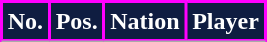<table class="wikitable sortable">
<tr>
<th style="background:#0F1D41; color:white; border:2px solid #FF00FF;;" scope="col">No.</th>
<th style="background:#0F1D41; color:white; border:2px solid #FF00FF;;" scope="col">Pos.</th>
<th style="background:#0F1D41; color:white; border:2px solid #FF00FF;;" scope="col">Nation</th>
<th style="background:#0F1D41; color:white; border:2px solid #FF00FF;;" scope="col">Player</th>
</tr>
<tr>
</tr>
</table>
